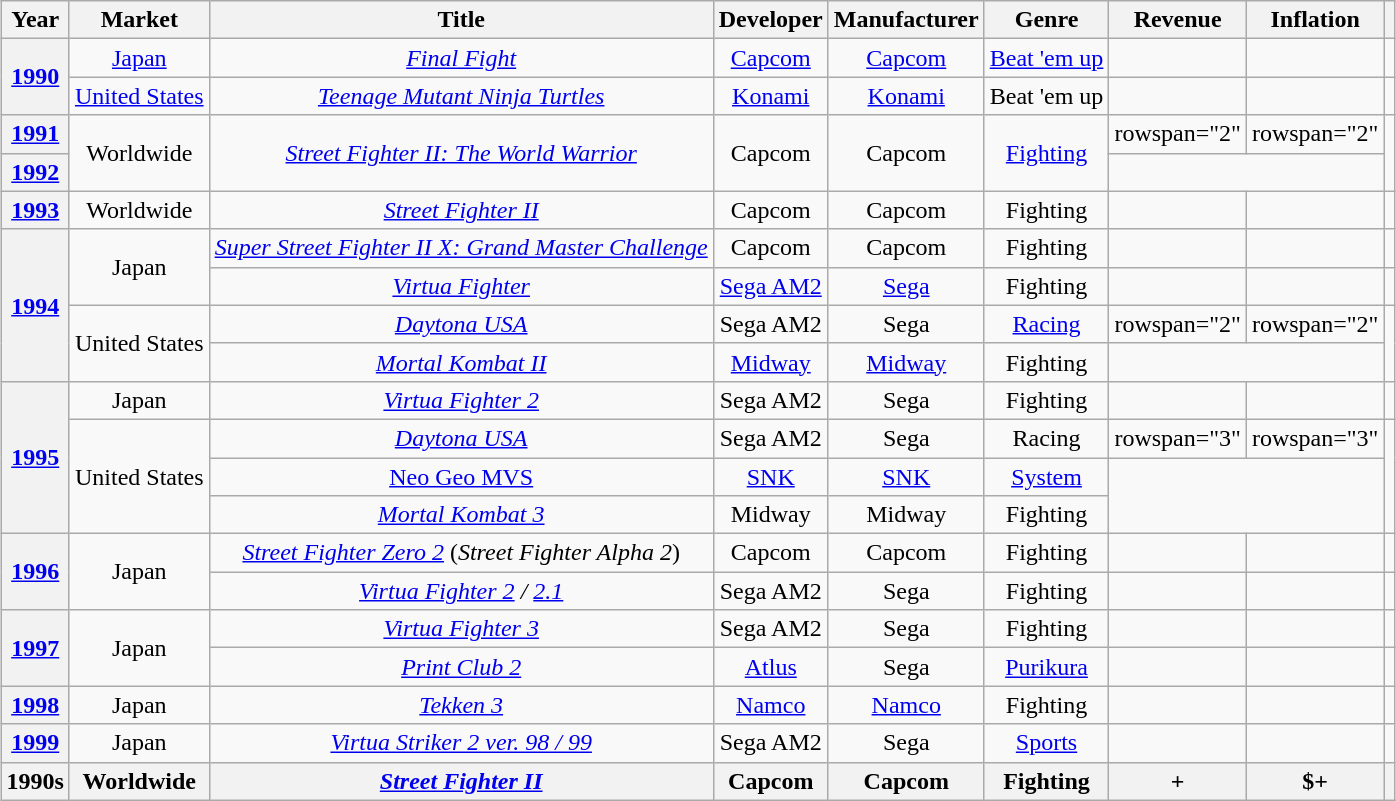<table class="wikitable sortable" style="text-align:center; margin:auto; margin:auto">
<tr>
<th>Year</th>
<th>Market</th>
<th>Title</th>
<th>Developer</th>
<th>Manufacturer</th>
<th>Genre</th>
<th>Revenue</th>
<th>Inflation</th>
<th class="unsortable"></th>
</tr>
<tr>
<th rowspan="2"><a href='#'>1990</a></th>
<td><a href='#'>Japan</a></td>
<td><em><a href='#'>Final Fight</a></em></td>
<td><a href='#'>Capcom</a></td>
<td><a href='#'>Capcom</a></td>
<td><a href='#'>Beat 'em up</a></td>
<td></td>
<td></td>
<td></td>
</tr>
<tr>
<td><a href='#'>United States</a></td>
<td><em><a href='#'>Teenage Mutant Ninja Turtles</a></em></td>
<td><a href='#'>Konami</a></td>
<td><a href='#'>Konami</a></td>
<td>Beat 'em up</td>
<td></td>
<td></td>
<td></td>
</tr>
<tr>
<th><a href='#'>1991</a></th>
<td rowspan="2">Worldwide</td>
<td rowspan="2"><em><a href='#'>Street Fighter II: The World Warrior</a></em></td>
<td rowspan="2">Capcom</td>
<td rowspan="2">Capcom</td>
<td rowspan="2"><a href='#'>Fighting</a></td>
<td>rowspan="2" </td>
<td>rowspan="2" </td>
<td rowspan="2"></td>
</tr>
<tr>
<th><a href='#'>1992</a></th>
</tr>
<tr>
<th><a href='#'>1993</a></th>
<td>Worldwide</td>
<td><em><a href='#'>Street Fighter II</a></em></td>
<td>Capcom</td>
<td>Capcom</td>
<td>Fighting</td>
<td></td>
<td></td>
<td></td>
</tr>
<tr>
<th rowspan="4"><a href='#'>1994</a></th>
<td rowspan="2">Japan</td>
<td><em><a href='#'>Super Street Fighter II X: Grand Master Challenge</a></em></td>
<td>Capcom</td>
<td>Capcom</td>
<td>Fighting</td>
<td></td>
<td></td>
<td></td>
</tr>
<tr>
<td><em><a href='#'>Virtua Fighter</a></em></td>
<td><a href='#'>Sega AM2</a></td>
<td><a href='#'>Sega</a></td>
<td>Fighting</td>
<td></td>
<td></td>
<td></td>
</tr>
<tr>
<td rowspan="2">United States</td>
<td><em><a href='#'>Daytona USA</a></em></td>
<td>Sega AM2</td>
<td>Sega</td>
<td><a href='#'>Racing</a></td>
<td>rowspan="2" </td>
<td>rowspan="2" </td>
<td rowspan="2"></td>
</tr>
<tr>
<td><em><a href='#'>Mortal Kombat II</a></em></td>
<td><a href='#'>Midway</a></td>
<td><a href='#'>Midway</a></td>
<td>Fighting</td>
</tr>
<tr>
<th rowspan="4"><a href='#'>1995</a></th>
<td>Japan</td>
<td><em><a href='#'>Virtua Fighter 2</a></em></td>
<td>Sega AM2</td>
<td>Sega</td>
<td>Fighting</td>
<td></td>
<td></td>
<td></td>
</tr>
<tr>
<td rowspan="3">United States</td>
<td><em><a href='#'>Daytona USA</a></em></td>
<td>Sega AM2</td>
<td>Sega</td>
<td>Racing</td>
<td>rowspan="3" </td>
<td>rowspan="3" </td>
<td rowspan="3"></td>
</tr>
<tr>
<td><a href='#'>Neo Geo MVS</a></td>
<td><a href='#'>SNK</a></td>
<td><a href='#'>SNK</a></td>
<td><a href='#'>System</a></td>
</tr>
<tr>
<td><em><a href='#'>Mortal Kombat 3</a></em></td>
<td>Midway</td>
<td>Midway</td>
<td>Fighting</td>
</tr>
<tr>
<th rowspan="2"><a href='#'>1996</a></th>
<td rowspan="2">Japan</td>
<td><em><a href='#'>Street Fighter Zero 2</a></em> (<em>Street Fighter Alpha 2</em>)</td>
<td>Capcom</td>
<td>Capcom</td>
<td>Fighting</td>
<td></td>
<td></td>
<td></td>
</tr>
<tr>
<td><em><a href='#'>Virtua Fighter 2</a> / <a href='#'>2.1</a></em></td>
<td>Sega AM2</td>
<td>Sega</td>
<td>Fighting</td>
<td></td>
<td></td>
<td></td>
</tr>
<tr>
<th rowspan="2"><a href='#'>1997</a></th>
<td rowspan="2">Japan</td>
<td><em><a href='#'>Virtua Fighter 3</a></em></td>
<td>Sega AM2</td>
<td>Sega</td>
<td>Fighting</td>
<td></td>
<td></td>
<td></td>
</tr>
<tr>
<td><em><a href='#'>Print Club 2</a></em></td>
<td><a href='#'>Atlus</a></td>
<td>Sega</td>
<td><a href='#'>Purikura</a></td>
<td></td>
<td></td>
<td></td>
</tr>
<tr>
<th><a href='#'>1998</a></th>
<td>Japan</td>
<td><em><a href='#'>Tekken 3</a></em></td>
<td><a href='#'>Namco</a></td>
<td><a href='#'>Namco</a></td>
<td>Fighting</td>
<td></td>
<td></td>
<td></td>
</tr>
<tr>
<th><a href='#'>1999</a></th>
<td>Japan</td>
<td><em><a href='#'>Virtua Striker 2 ver. 98 / 99</a></em></td>
<td>Sega AM2</td>
<td>Sega</td>
<td><a href='#'>Sports</a></td>
<td></td>
<td></td>
<td></td>
</tr>
<tr>
<th>1990s</th>
<th>Worldwide</th>
<th><em><a href='#'>Street Fighter II</a></em></th>
<th>Capcom</th>
<th>Capcom</th>
<th>Fighting</th>
<th>+</th>
<th>$+</th>
<th></th>
</tr>
</table>
